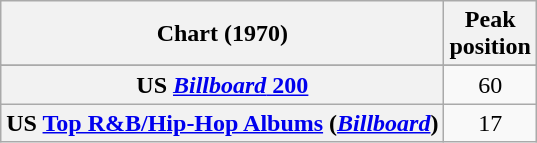<table class="wikitable sortable plainrowheaders">
<tr>
<th scope="col">Chart (1970)</th>
<th scope="col">Peak<br>position</th>
</tr>
<tr>
</tr>
<tr>
<th scope="row">US <a href='#'><em>Billboard</em> 200</a></th>
<td style="text-align:center;">60</td>
</tr>
<tr>
<th scope="row">US <a href='#'>Top R&B/Hip-Hop Albums</a> (<a href='#'><em>Billboard</em></a>)</th>
<td style="text-align:center;">17</td>
</tr>
</table>
